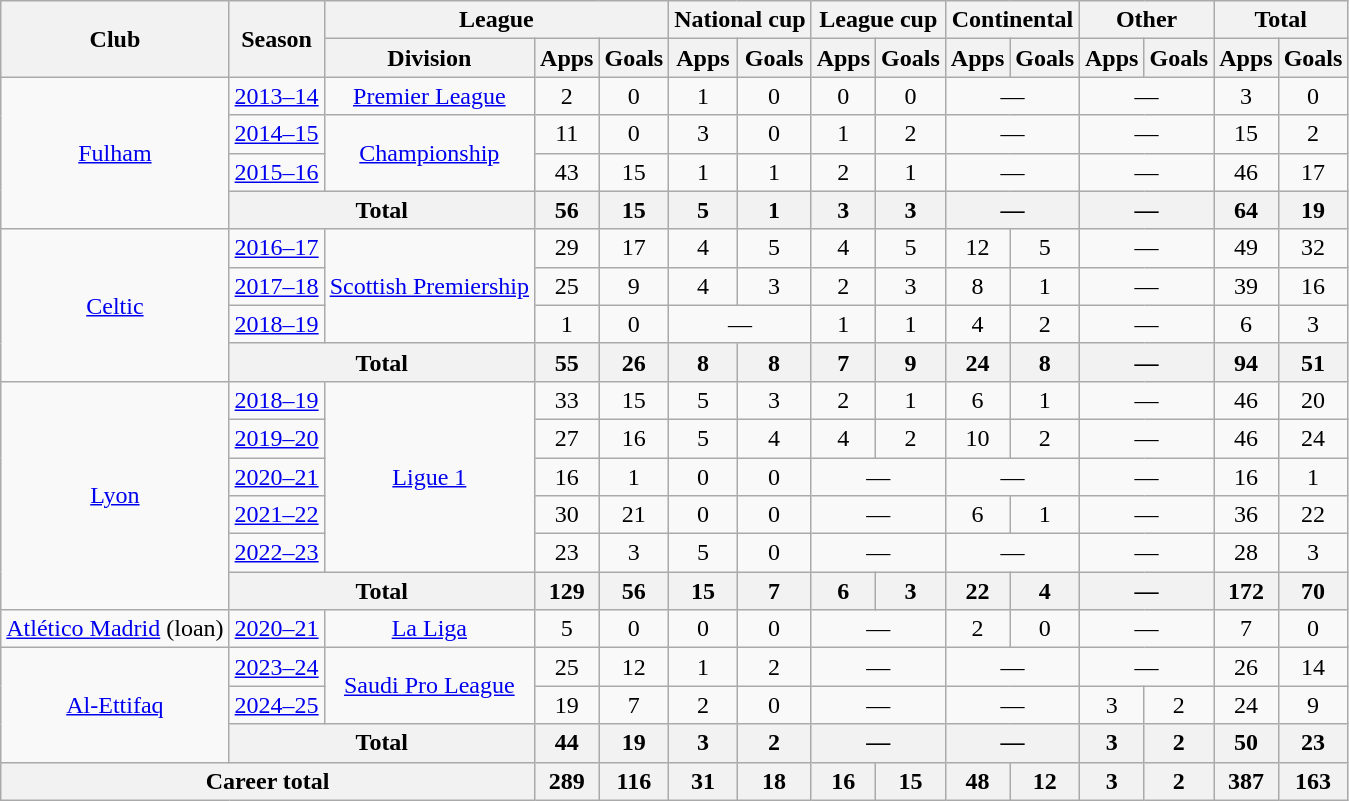<table class=wikitable style=text-align:center>
<tr>
<th rowspan=2>Club</th>
<th rowspan=2>Season</th>
<th colspan=3>League</th>
<th colspan=2>National cup</th>
<th colspan=2>League cup</th>
<th colspan=2>Continental</th>
<th colspan=2>Other</th>
<th colspan=2>Total</th>
</tr>
<tr>
<th>Division</th>
<th>Apps</th>
<th>Goals</th>
<th>Apps</th>
<th>Goals</th>
<th>Apps</th>
<th>Goals</th>
<th>Apps</th>
<th>Goals</th>
<th>Apps</th>
<th>Goals</th>
<th>Apps</th>
<th>Goals</th>
</tr>
<tr>
<td rowspan=4><a href='#'>Fulham</a></td>
<td><a href='#'>2013–14</a></td>
<td><a href='#'>Premier League</a></td>
<td>2</td>
<td>0</td>
<td>1</td>
<td>0</td>
<td>0</td>
<td>0</td>
<td colspan=2>—</td>
<td colspan=2>—</td>
<td>3</td>
<td>0</td>
</tr>
<tr>
<td><a href='#'>2014–15</a></td>
<td rowspan=2><a href='#'>Championship</a></td>
<td>11</td>
<td>0</td>
<td>3</td>
<td>0</td>
<td>1</td>
<td>2</td>
<td colspan=2>—</td>
<td colspan=2>—</td>
<td>15</td>
<td>2</td>
</tr>
<tr>
<td><a href='#'>2015–16</a></td>
<td>43</td>
<td>15</td>
<td>1</td>
<td>1</td>
<td>2</td>
<td>1</td>
<td colspan=2>—</td>
<td colspan=2>—</td>
<td>46</td>
<td>17</td>
</tr>
<tr>
<th colspan=2>Total</th>
<th>56</th>
<th>15</th>
<th>5</th>
<th>1</th>
<th>3</th>
<th>3</th>
<th colspan=2>—</th>
<th colspan=2>—</th>
<th>64</th>
<th>19</th>
</tr>
<tr>
<td rowspan=4><a href='#'>Celtic</a></td>
<td><a href='#'>2016–17</a></td>
<td rowspan=3><a href='#'>Scottish Premiership</a></td>
<td>29</td>
<td>17</td>
<td>4</td>
<td>5</td>
<td>4</td>
<td>5</td>
<td>12</td>
<td>5</td>
<td colspan=2>—</td>
<td>49</td>
<td>32</td>
</tr>
<tr>
<td><a href='#'>2017–18</a></td>
<td>25</td>
<td>9</td>
<td>4</td>
<td>3</td>
<td>2</td>
<td>3</td>
<td>8</td>
<td>1</td>
<td colspan=2>—</td>
<td>39</td>
<td>16</td>
</tr>
<tr>
<td><a href='#'>2018–19</a></td>
<td>1</td>
<td>0</td>
<td colspan=2>—</td>
<td>1</td>
<td>1</td>
<td>4</td>
<td>2</td>
<td colspan=2>—</td>
<td>6</td>
<td>3</td>
</tr>
<tr>
<th colspan=2>Total</th>
<th>55</th>
<th>26</th>
<th>8</th>
<th>8</th>
<th>7</th>
<th>9</th>
<th>24</th>
<th>8</th>
<th colspan=2>—</th>
<th>94</th>
<th>51</th>
</tr>
<tr>
<td rowspan=6><a href='#'>Lyon</a></td>
<td><a href='#'>2018–19</a></td>
<td rowspan=5><a href='#'>Ligue 1</a></td>
<td>33</td>
<td>15</td>
<td>5</td>
<td>3</td>
<td>2</td>
<td>1</td>
<td>6</td>
<td>1</td>
<td colspan=2>—</td>
<td>46</td>
<td>20</td>
</tr>
<tr>
<td><a href='#'>2019–20</a></td>
<td>27</td>
<td>16</td>
<td>5</td>
<td>4</td>
<td>4</td>
<td>2</td>
<td>10</td>
<td>2</td>
<td colspan=2>—</td>
<td>46</td>
<td>24</td>
</tr>
<tr>
<td><a href='#'>2020–21</a></td>
<td>16</td>
<td>1</td>
<td>0</td>
<td>0</td>
<td colspan=2>—</td>
<td colspan=2>—</td>
<td colspan=2>—</td>
<td>16</td>
<td>1</td>
</tr>
<tr>
<td><a href='#'>2021–22</a></td>
<td>30</td>
<td>21</td>
<td>0</td>
<td>0</td>
<td colspan=2>—</td>
<td>6</td>
<td>1</td>
<td colspan=2>—</td>
<td>36</td>
<td>22</td>
</tr>
<tr>
<td><a href='#'>2022–23</a></td>
<td>23</td>
<td>3</td>
<td>5</td>
<td>0</td>
<td colspan=2>—</td>
<td colspan=2>—</td>
<td colspan=2>—</td>
<td>28</td>
<td>3</td>
</tr>
<tr>
<th colspan=2>Total</th>
<th>129</th>
<th>56</th>
<th>15</th>
<th>7</th>
<th>6</th>
<th>3</th>
<th>22</th>
<th>4</th>
<th colspan=2>—</th>
<th>172</th>
<th>70</th>
</tr>
<tr>
<td><a href='#'>Atlético Madrid</a> (loan)</td>
<td><a href='#'>2020–21</a></td>
<td><a href='#'>La Liga</a></td>
<td>5</td>
<td>0</td>
<td>0</td>
<td>0</td>
<td colspan=2>—</td>
<td>2</td>
<td>0</td>
<td colspan=2>—</td>
<td>7</td>
<td>0</td>
</tr>
<tr>
<td rowspan=3><a href='#'>Al-Ettifaq</a></td>
<td><a href='#'>2023–24</a></td>
<td rowspan=2><a href='#'>Saudi Pro League</a></td>
<td>25</td>
<td>12</td>
<td>1</td>
<td>2</td>
<td colspan=2>—</td>
<td colspan=2>—</td>
<td colspan=2>—</td>
<td>26</td>
<td>14</td>
</tr>
<tr>
<td><a href='#'>2024–25</a></td>
<td>19</td>
<td>7</td>
<td>2</td>
<td>0</td>
<td colspan=2>—</td>
<td colspan=2>—</td>
<td>3</td>
<td>2</td>
<td>24</td>
<td>9</td>
</tr>
<tr>
<th colspan=2>Total</th>
<th>44</th>
<th>19</th>
<th>3</th>
<th>2</th>
<th colspan=2>—</th>
<th colspan=2>—</th>
<th>3</th>
<th>2</th>
<th>50</th>
<th>23</th>
</tr>
<tr>
<th colspan=3>Career total</th>
<th>289</th>
<th>116</th>
<th>31</th>
<th>18</th>
<th>16</th>
<th>15</th>
<th>48</th>
<th>12</th>
<th>3</th>
<th>2</th>
<th>387</th>
<th>163</th>
</tr>
</table>
